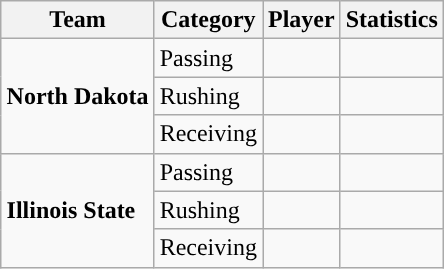<table class="wikitable" style="float: right;">
<tr>
<th>Team</th>
<th>Category</th>
<th>Player</th>
<th>Statistics</th>
</tr>
<tr>
<td rowspan=3><strong>North Dakota</strong></td>
<td>Passing</td>
<td></td>
<td></td>
</tr>
<tr>
<td>Rushing</td>
<td></td>
<td></td>
</tr>
<tr>
<td>Receiving</td>
<td></td>
<td></td>
</tr>
<tr>
<td rowspan=3><strong>Illinois State</strong></td>
<td>Passing</td>
<td></td>
<td></td>
</tr>
<tr>
<td>Rushing</td>
<td></td>
<td></td>
</tr>
<tr>
<td>Receiving</td>
<td></td>
<td></td>
</tr>
</table>
